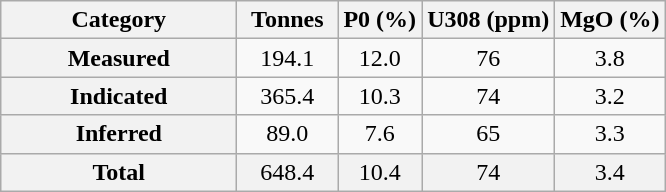<table class="wikitable"  style="text-align:center">
<tr>
<th width="150" align="Left" scope="col">Category</th>
<th width="60">Tonnes</th>
<th>P0 (%)</th>
<th>U308 (ppm)</th>
<th>MgO (%)</th>
</tr>
<tr>
<th>Measured</th>
<td>194.1</td>
<td>12.0</td>
<td>76</td>
<td>3.8</td>
</tr>
<tr>
<th>Indicated</th>
<td>365.4</td>
<td>10.3</td>
<td>74</td>
<td>3.2</td>
</tr>
<tr>
<th>Inferred</th>
<td>89.0</td>
<td>7.6</td>
<td>65</td>
<td>3.3</td>
</tr>
<tr style="background:#f2f2f2">
<th>Total</th>
<td>648.4</td>
<td>10.4</td>
<td>74</td>
<td>3.4</td>
</tr>
</table>
